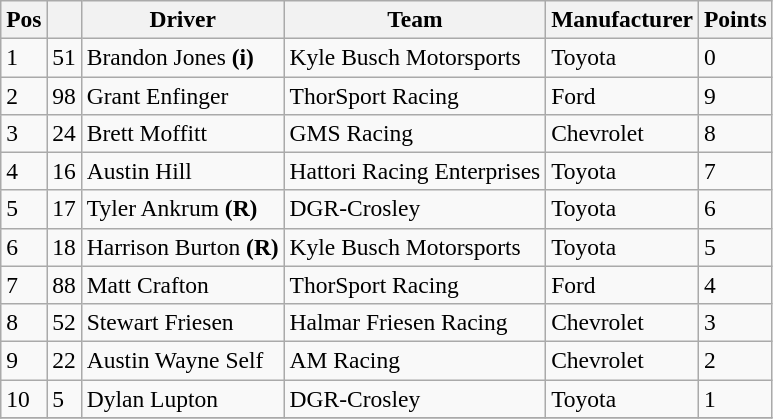<table class="wikitable" style="font-size:98%">
<tr>
<th>Pos</th>
<th></th>
<th>Driver</th>
<th>Team</th>
<th>Manufacturer</th>
<th>Points</th>
</tr>
<tr>
<td>1</td>
<td>51</td>
<td>Brandon Jones <strong>(i)</strong></td>
<td>Kyle Busch Motorsports</td>
<td>Toyota</td>
<td>0</td>
</tr>
<tr>
<td>2</td>
<td>98</td>
<td>Grant Enfinger</td>
<td>ThorSport Racing</td>
<td>Ford</td>
<td>9</td>
</tr>
<tr>
<td>3</td>
<td>24</td>
<td>Brett Moffitt</td>
<td>GMS Racing</td>
<td>Chevrolet</td>
<td>8</td>
</tr>
<tr>
<td>4</td>
<td>16</td>
<td>Austin Hill</td>
<td>Hattori Racing Enterprises</td>
<td>Toyota</td>
<td>7</td>
</tr>
<tr>
<td>5</td>
<td>17</td>
<td>Tyler Ankrum <strong>(R)</strong></td>
<td>DGR-Crosley</td>
<td>Toyota</td>
<td>6</td>
</tr>
<tr>
<td>6</td>
<td>18</td>
<td>Harrison Burton <strong>(R)</strong></td>
<td>Kyle Busch Motorsports</td>
<td>Toyota</td>
<td>5</td>
</tr>
<tr>
<td>7</td>
<td>88</td>
<td>Matt Crafton</td>
<td>ThorSport Racing</td>
<td>Ford</td>
<td>4</td>
</tr>
<tr>
<td>8</td>
<td>52</td>
<td>Stewart Friesen</td>
<td>Halmar Friesen Racing</td>
<td>Chevrolet</td>
<td>3</td>
</tr>
<tr>
<td>9</td>
<td>22</td>
<td>Austin Wayne Self</td>
<td>AM Racing</td>
<td>Chevrolet</td>
<td>2</td>
</tr>
<tr>
<td>10</td>
<td>5</td>
<td>Dylan Lupton</td>
<td>DGR-Crosley</td>
<td>Toyota</td>
<td>1</td>
</tr>
<tr>
</tr>
</table>
